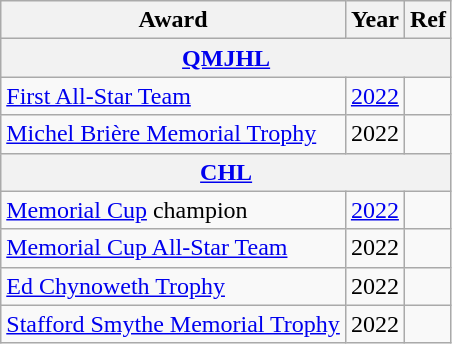<table class="wikitable">
<tr>
<th>Award</th>
<th>Year</th>
<th>Ref</th>
</tr>
<tr>
<th colspan="3"><a href='#'>QMJHL</a></th>
</tr>
<tr>
<td><a href='#'>First All-Star Team</a></td>
<td><a href='#'>2022</a></td>
<td></td>
</tr>
<tr>
<td><a href='#'>Michel Brière Memorial Trophy</a></td>
<td>2022</td>
<td></td>
</tr>
<tr>
<th colspan="3"><a href='#'>CHL</a></th>
</tr>
<tr>
<td><a href='#'>Memorial Cup</a> champion</td>
<td><a href='#'>2022</a></td>
<td></td>
</tr>
<tr>
<td><a href='#'>Memorial Cup All-Star Team</a></td>
<td>2022</td>
<td></td>
</tr>
<tr>
<td><a href='#'>Ed Chynoweth Trophy</a></td>
<td>2022</td>
<td></td>
</tr>
<tr>
<td><a href='#'>Stafford Smythe Memorial Trophy</a></td>
<td>2022</td>
<td></td>
</tr>
</table>
